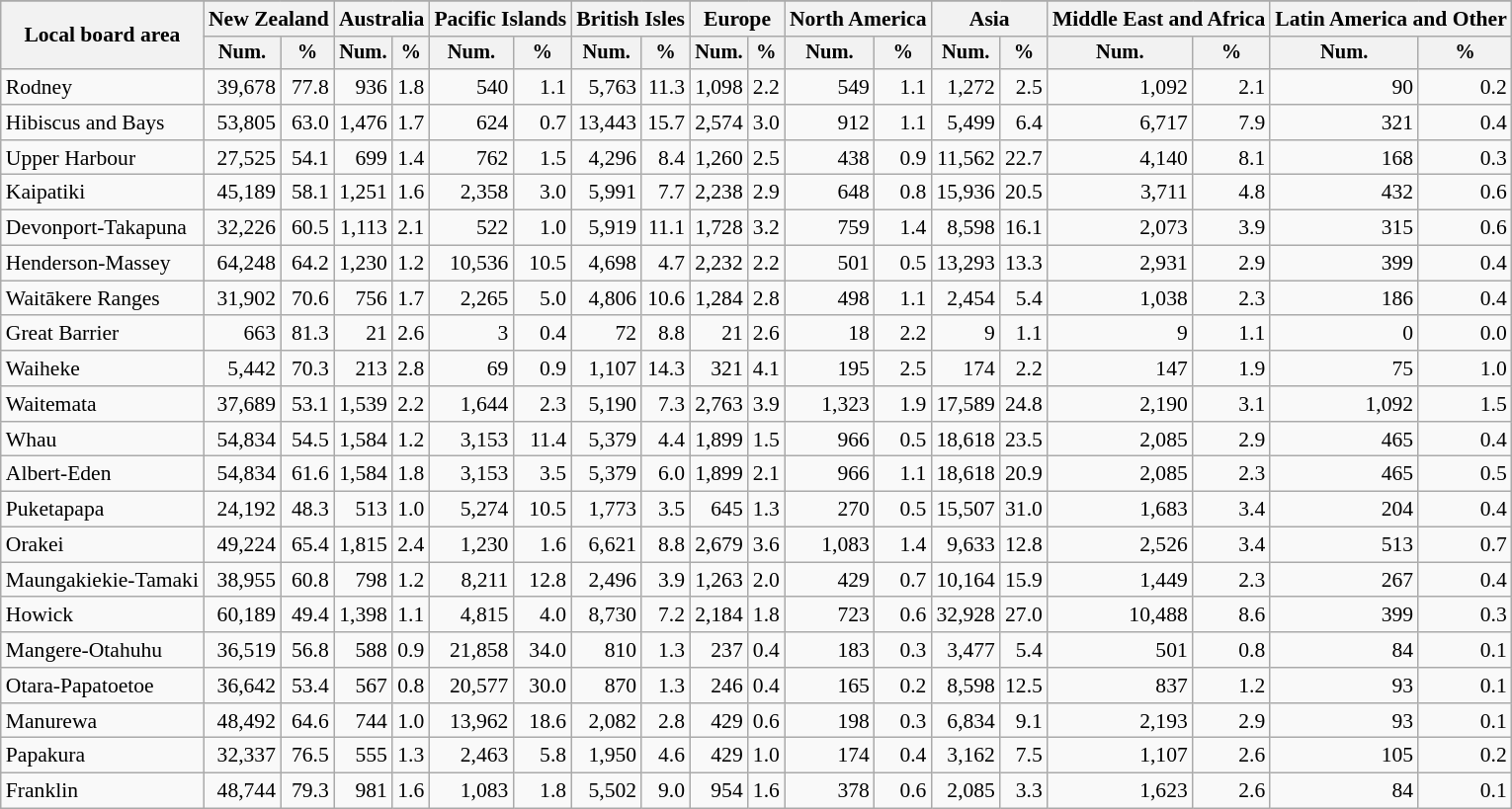<table class="wikitable sortable" style="text-align:right;font-size:90%;">
<tr>
</tr>
<tr>
<th rowspan=2>Local board area</th>
<th colspan=2>New Zealand</th>
<th colspan=2>Australia</th>
<th colspan=2>Pacific Islands</th>
<th colspan=2>British Isles</th>
<th colspan=2>Europe</th>
<th colspan=2>North America</th>
<th colspan=2>Asia</th>
<th colspan=2>Middle East and Africa</th>
<th colspan=2>Latin America and Other</th>
</tr>
<tr style="font-size:95%;">
<th>Num.</th>
<th>%</th>
<th>Num.</th>
<th>%</th>
<th>Num.</th>
<th>%</th>
<th>Num.</th>
<th>%</th>
<th>Num.</th>
<th>%</th>
<th>Num.</th>
<th>%</th>
<th>Num.</th>
<th>%</th>
<th>Num.</th>
<th>%</th>
<th>Num.</th>
<th>%</th>
</tr>
<tr>
<td style="text-align:left;">Rodney</td>
<td>39,678</td>
<td>77.8</td>
<td>936</td>
<td>1.8</td>
<td>540</td>
<td>1.1</td>
<td>5,763</td>
<td>11.3</td>
<td>1,098</td>
<td>2.2</td>
<td>549</td>
<td>1.1</td>
<td>1,272</td>
<td>2.5</td>
<td>1,092</td>
<td>2.1</td>
<td>90</td>
<td>0.2</td>
</tr>
<tr>
<td style="text-align:left;">Hibiscus and Bays</td>
<td>53,805</td>
<td>63.0</td>
<td>1,476</td>
<td>1.7</td>
<td>624</td>
<td>0.7</td>
<td>13,443</td>
<td>15.7</td>
<td>2,574</td>
<td>3.0</td>
<td>912</td>
<td>1.1</td>
<td>5,499</td>
<td>6.4</td>
<td>6,717</td>
<td>7.9</td>
<td>321</td>
<td>0.4</td>
</tr>
<tr>
<td style="text-align:left;">Upper Harbour</td>
<td>27,525</td>
<td>54.1</td>
<td>699</td>
<td>1.4</td>
<td>762</td>
<td>1.5</td>
<td>4,296</td>
<td>8.4</td>
<td>1,260</td>
<td>2.5</td>
<td>438</td>
<td>0.9</td>
<td>11,562</td>
<td>22.7</td>
<td>4,140</td>
<td>8.1</td>
<td>168</td>
<td>0.3</td>
</tr>
<tr>
<td style="text-align:left;">Kaipatiki</td>
<td>45,189</td>
<td>58.1</td>
<td>1,251</td>
<td>1.6</td>
<td>2,358</td>
<td>3.0</td>
<td>5,991</td>
<td>7.7</td>
<td>2,238</td>
<td>2.9</td>
<td>648</td>
<td>0.8</td>
<td>15,936</td>
<td>20.5</td>
<td>3,711</td>
<td>4.8</td>
<td>432</td>
<td>0.6</td>
</tr>
<tr>
<td style="text-align:left;">Devonport-Takapuna</td>
<td>32,226</td>
<td>60.5</td>
<td>1,113</td>
<td>2.1</td>
<td>522</td>
<td>1.0</td>
<td>5,919</td>
<td>11.1</td>
<td>1,728</td>
<td>3.2</td>
<td>759</td>
<td>1.4</td>
<td>8,598</td>
<td>16.1</td>
<td>2,073</td>
<td>3.9</td>
<td>315</td>
<td>0.6</td>
</tr>
<tr>
<td style="text-align:left;">Henderson-Massey</td>
<td>64,248</td>
<td>64.2</td>
<td>1,230</td>
<td>1.2</td>
<td>10,536</td>
<td>10.5</td>
<td>4,698</td>
<td>4.7</td>
<td>2,232</td>
<td>2.2</td>
<td>501</td>
<td>0.5</td>
<td>13,293</td>
<td>13.3</td>
<td>2,931</td>
<td>2.9</td>
<td>399</td>
<td>0.4</td>
</tr>
<tr>
<td style="text-align:left;">Waitākere Ranges</td>
<td>31,902</td>
<td>70.6</td>
<td>756</td>
<td>1.7</td>
<td>2,265</td>
<td>5.0</td>
<td>4,806</td>
<td>10.6</td>
<td>1,284</td>
<td>2.8</td>
<td>498</td>
<td>1.1</td>
<td>2,454</td>
<td>5.4</td>
<td>1,038</td>
<td>2.3</td>
<td>186</td>
<td>0.4</td>
</tr>
<tr>
<td style="text-align:left;">Great Barrier</td>
<td>663</td>
<td>81.3</td>
<td>21</td>
<td>2.6</td>
<td>3</td>
<td>0.4</td>
<td>72</td>
<td>8.8</td>
<td>21</td>
<td>2.6</td>
<td>18</td>
<td>2.2</td>
<td>9</td>
<td>1.1</td>
<td>9</td>
<td>1.1</td>
<td>0</td>
<td>0.0</td>
</tr>
<tr>
<td style="text-align:left;">Waiheke</td>
<td>5,442</td>
<td>70.3</td>
<td>213</td>
<td>2.8</td>
<td>69</td>
<td>0.9</td>
<td>1,107</td>
<td>14.3</td>
<td>321</td>
<td>4.1</td>
<td>195</td>
<td>2.5</td>
<td>174</td>
<td>2.2</td>
<td>147</td>
<td>1.9</td>
<td>75</td>
<td>1.0</td>
</tr>
<tr>
<td style="text-align:left;">Waitemata</td>
<td>37,689</td>
<td>53.1</td>
<td>1,539</td>
<td>2.2</td>
<td>1,644</td>
<td>2.3</td>
<td>5,190</td>
<td>7.3</td>
<td>2,763</td>
<td>3.9</td>
<td>1,323</td>
<td>1.9</td>
<td>17,589</td>
<td>24.8</td>
<td>2,190</td>
<td>3.1</td>
<td>1,092</td>
<td>1.5</td>
</tr>
<tr>
<td style="text-align:left;">Whau</td>
<td>54,834</td>
<td>54.5</td>
<td>1,584</td>
<td>1.2</td>
<td>3,153</td>
<td>11.4</td>
<td>5,379</td>
<td>4.4</td>
<td>1,899</td>
<td>1.5</td>
<td>966</td>
<td>0.5</td>
<td>18,618</td>
<td>23.5</td>
<td>2,085</td>
<td>2.9</td>
<td>465</td>
<td>0.4</td>
</tr>
<tr>
<td style="text-align:left;">Albert-Eden</td>
<td>54,834</td>
<td>61.6</td>
<td>1,584</td>
<td>1.8</td>
<td>3,153</td>
<td>3.5</td>
<td>5,379</td>
<td>6.0</td>
<td>1,899</td>
<td>2.1</td>
<td>966</td>
<td>1.1</td>
<td>18,618</td>
<td>20.9</td>
<td>2,085</td>
<td>2.3</td>
<td>465</td>
<td>0.5</td>
</tr>
<tr>
<td style="text-align:left;">Puketapapa</td>
<td>24,192</td>
<td>48.3</td>
<td>513</td>
<td>1.0</td>
<td>5,274</td>
<td>10.5</td>
<td>1,773</td>
<td>3.5</td>
<td>645</td>
<td>1.3</td>
<td>270</td>
<td>0.5</td>
<td>15,507</td>
<td>31.0</td>
<td>1,683</td>
<td>3.4</td>
<td>204</td>
<td>0.4</td>
</tr>
<tr>
<td style="text-align:left;">Orakei</td>
<td>49,224</td>
<td>65.4</td>
<td>1,815</td>
<td>2.4</td>
<td>1,230</td>
<td>1.6</td>
<td>6,621</td>
<td>8.8</td>
<td>2,679</td>
<td>3.6</td>
<td>1,083</td>
<td>1.4</td>
<td>9,633</td>
<td>12.8</td>
<td>2,526</td>
<td>3.4</td>
<td>513</td>
<td>0.7</td>
</tr>
<tr>
<td style="text-align:left;">Maungakiekie-Tamaki</td>
<td>38,955</td>
<td>60.8</td>
<td>798</td>
<td>1.2</td>
<td>8,211</td>
<td>12.8</td>
<td>2,496</td>
<td>3.9</td>
<td>1,263</td>
<td>2.0</td>
<td>429</td>
<td>0.7</td>
<td>10,164</td>
<td>15.9</td>
<td>1,449</td>
<td>2.3</td>
<td>267</td>
<td>0.4</td>
</tr>
<tr>
<td style="text-align:left;">Howick</td>
<td>60,189</td>
<td>49.4</td>
<td>1,398</td>
<td>1.1</td>
<td>4,815</td>
<td>4.0</td>
<td>8,730</td>
<td>7.2</td>
<td>2,184</td>
<td>1.8</td>
<td>723</td>
<td>0.6</td>
<td>32,928</td>
<td>27.0</td>
<td>10,488</td>
<td>8.6</td>
<td>399</td>
<td>0.3</td>
</tr>
<tr>
<td style="text-align:left;">Mangere-Otahuhu</td>
<td>36,519</td>
<td>56.8</td>
<td>588</td>
<td>0.9</td>
<td>21,858</td>
<td>34.0</td>
<td>810</td>
<td>1.3</td>
<td>237</td>
<td>0.4</td>
<td>183</td>
<td>0.3</td>
<td>3,477</td>
<td>5.4</td>
<td>501</td>
<td>0.8</td>
<td>84</td>
<td>0.1</td>
</tr>
<tr>
<td style="text-align:left;">Otara-Papatoetoe</td>
<td>36,642</td>
<td>53.4</td>
<td>567</td>
<td>0.8</td>
<td>20,577</td>
<td>30.0</td>
<td>870</td>
<td>1.3</td>
<td>246</td>
<td>0.4</td>
<td>165</td>
<td>0.2</td>
<td>8,598</td>
<td>12.5</td>
<td>837</td>
<td>1.2</td>
<td>93</td>
<td>0.1</td>
</tr>
<tr>
<td style="text-align:left;">Manurewa</td>
<td>48,492</td>
<td>64.6</td>
<td>744</td>
<td>1.0</td>
<td>13,962</td>
<td>18.6</td>
<td>2,082</td>
<td>2.8</td>
<td>429</td>
<td>0.6</td>
<td>198</td>
<td>0.3</td>
<td>6,834</td>
<td>9.1</td>
<td>2,193</td>
<td>2.9</td>
<td>93</td>
<td>0.1</td>
</tr>
<tr>
<td style="text-align:left;">Papakura</td>
<td>32,337</td>
<td>76.5</td>
<td>555</td>
<td>1.3</td>
<td>2,463</td>
<td>5.8</td>
<td>1,950</td>
<td>4.6</td>
<td>429</td>
<td>1.0</td>
<td>174</td>
<td>0.4</td>
<td>3,162</td>
<td>7.5</td>
<td>1,107</td>
<td>2.6</td>
<td>105</td>
<td>0.2</td>
</tr>
<tr>
<td style="text-align:left;">Franklin</td>
<td>48,744</td>
<td>79.3</td>
<td>981</td>
<td>1.6</td>
<td>1,083</td>
<td>1.8</td>
<td>5,502</td>
<td>9.0</td>
<td>954</td>
<td>1.6</td>
<td>378</td>
<td>0.6</td>
<td>2,085</td>
<td>3.3</td>
<td>1,623</td>
<td>2.6</td>
<td>84</td>
<td>0.1</td>
</tr>
</table>
